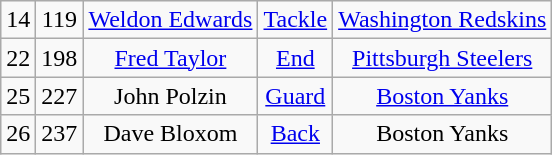<table class="wikitable" style="text-align:center">
<tr>
<td>14</td>
<td>119</td>
<td><a href='#'>Weldon Edwards</a></td>
<td><a href='#'>Tackle</a></td>
<td><a href='#'>Washington Redskins</a></td>
</tr>
<tr>
<td>22</td>
<td>198</td>
<td><a href='#'>Fred Taylor</a></td>
<td><a href='#'>End</a></td>
<td><a href='#'>Pittsburgh Steelers</a></td>
</tr>
<tr>
<td>25</td>
<td>227</td>
<td>John Polzin</td>
<td><a href='#'>Guard</a></td>
<td><a href='#'>Boston Yanks</a></td>
</tr>
<tr>
<td>26</td>
<td>237</td>
<td>Dave Bloxom</td>
<td><a href='#'>Back</a></td>
<td>Boston Yanks</td>
</tr>
</table>
